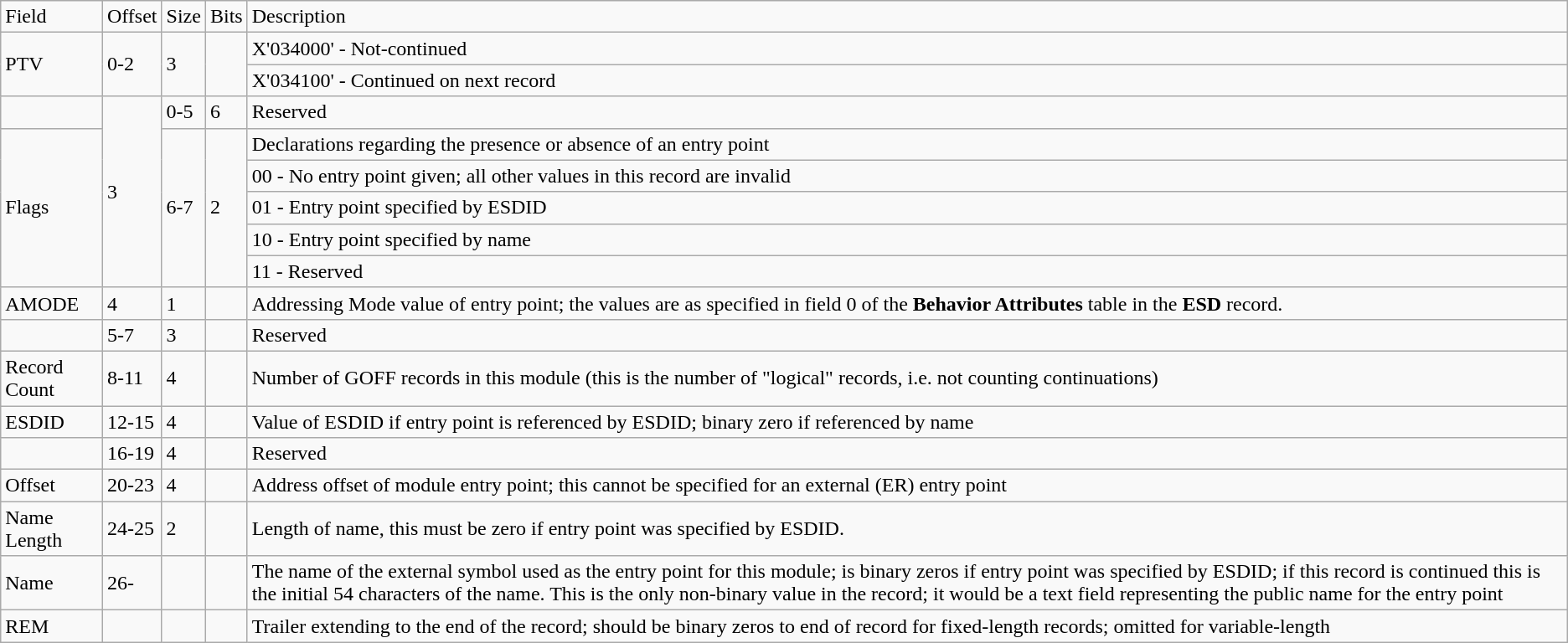<table class="wikitable" border="1">
<tr>
<td>Field</td>
<td>Offset</td>
<td>Size</td>
<td>Bits</td>
<td>Description</td>
</tr>
<tr>
<td rowspan=2>PTV</td>
<td rowspan=2>0-2</td>
<td rowspan=2>3</td>
<td rowspan=2></td>
<td>X'034000' - Not-continued</td>
</tr>
<tr>
<td>X'034100' - Continued on next record</td>
</tr>
<tr>
<td></td>
<td rowspan=6>3</td>
<td>0-5</td>
<td>6</td>
<td>Reserved</td>
</tr>
<tr>
<td rowspan=5>Flags</td>
<td rowspan=5>6-7</td>
<td rowspan=5>2</td>
<td>Declarations regarding the presence or absence of an entry point</td>
</tr>
<tr>
<td>00 - No entry point given; all other values in this record are invalid</td>
</tr>
<tr>
<td>01 - Entry point specified by ESDID</td>
</tr>
<tr>
<td>10 - Entry point specified by name</td>
</tr>
<tr>
<td>11 - Reserved</td>
</tr>
<tr>
<td>AMODE</td>
<td>4</td>
<td>1</td>
<td></td>
<td>Addressing Mode value of entry point; the values are as specified in field 0 of the <strong>Behavior Attributes</strong> table in the <strong>ESD</strong> record.</td>
</tr>
<tr>
<td></td>
<td>5-7</td>
<td>3</td>
<td></td>
<td>Reserved</td>
</tr>
<tr>
<td>Record Count</td>
<td>8-11</td>
<td>4</td>
<td></td>
<td>Number of GOFF records in this module (this is the number of "logical" records, i.e. not counting continuations)</td>
</tr>
<tr>
<td>ESDID</td>
<td>12-15</td>
<td>4</td>
<td></td>
<td>Value of ESDID if entry point is referenced by ESDID; binary zero if referenced by name</td>
</tr>
<tr>
<td></td>
<td>16-19</td>
<td>4</td>
<td></td>
<td>Reserved</td>
</tr>
<tr>
<td>Offset</td>
<td>20-23</td>
<td>4</td>
<td></td>
<td>Address offset of module entry point; this cannot be specified for an external (ER) entry point</td>
</tr>
<tr>
<td>Name Length</td>
<td>24-25</td>
<td>2</td>
<td></td>
<td>Length of name, this must be zero if entry point was specified by ESDID.</td>
</tr>
<tr>
<td>Name</td>
<td>26-</td>
<td></td>
<td></td>
<td>The name of the external symbol used as the entry point for this module; is binary zeros if entry point was specified by ESDID; if this record is continued this is the initial 54 characters of the name. This is the only non-binary value in the record; it would be a text field representing the public name for the entry point</td>
</tr>
<tr>
<td>REM</td>
<td></td>
<td></td>
<td></td>
<td>Trailer extending to the end of the record; should be binary zeros to end of record for fixed-length records; omitted for variable-length</td>
</tr>
</table>
